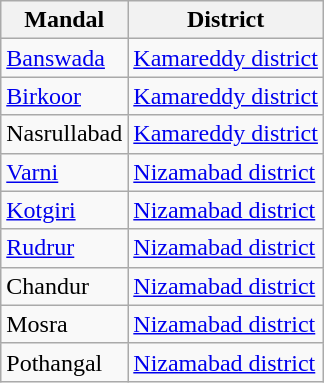<table class="wikitable sortable static-row-numbers static-row-header-hash">
<tr>
<th>Mandal</th>
<th>District</th>
</tr>
<tr>
<td><a href='#'>Banswada</a></td>
<td><a href='#'>Kamareddy district</a></td>
</tr>
<tr>
<td><a href='#'>Birkoor</a></td>
<td><a href='#'>Kamareddy district</a></td>
</tr>
<tr>
<td>Nasrullabad</td>
<td><a href='#'>Kamareddy district</a></td>
</tr>
<tr>
<td><a href='#'>Varni</a></td>
<td><a href='#'>Nizamabad district</a></td>
</tr>
<tr>
<td><a href='#'>Kotgiri</a></td>
<td><a href='#'>Nizamabad district</a></td>
</tr>
<tr>
<td><a href='#'>Rudrur</a></td>
<td><a href='#'>Nizamabad district</a></td>
</tr>
<tr>
<td>Chandur</td>
<td><a href='#'>Nizamabad district</a></td>
</tr>
<tr>
<td>Mosra</td>
<td><a href='#'>Nizamabad district</a></td>
</tr>
<tr>
<td>Pothangal</td>
<td><a href='#'>Nizamabad district</a></td>
</tr>
</table>
